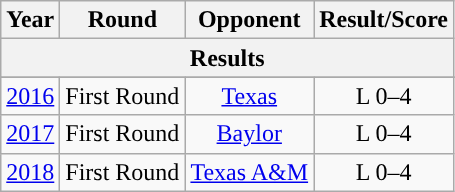<table class="wikitable">
<tr>
<th>Year</th>
<th>Round</th>
<th>Opponent</th>
<th>Result/Score</th>
</tr>
<tr>
<th colspan=4>Results</th>
</tr>
<tr>
</tr>
<tr align="center">
<td><a href='#'>2016</a></td>
<td>First Round</td>
<td><a href='#'>Texas</a></td>
<td>L 0–4</td>
</tr>
<tr align="center">
<td><a href='#'>2017</a></td>
<td>First Round</td>
<td><a href='#'>Baylor</a></td>
<td>L 0–4</td>
</tr>
<tr align="center">
<td><a href='#'>2018</a></td>
<td>First Round</td>
<td><a href='#'>Texas A&M</a></td>
<td>L 0–4</td>
</tr>
</table>
